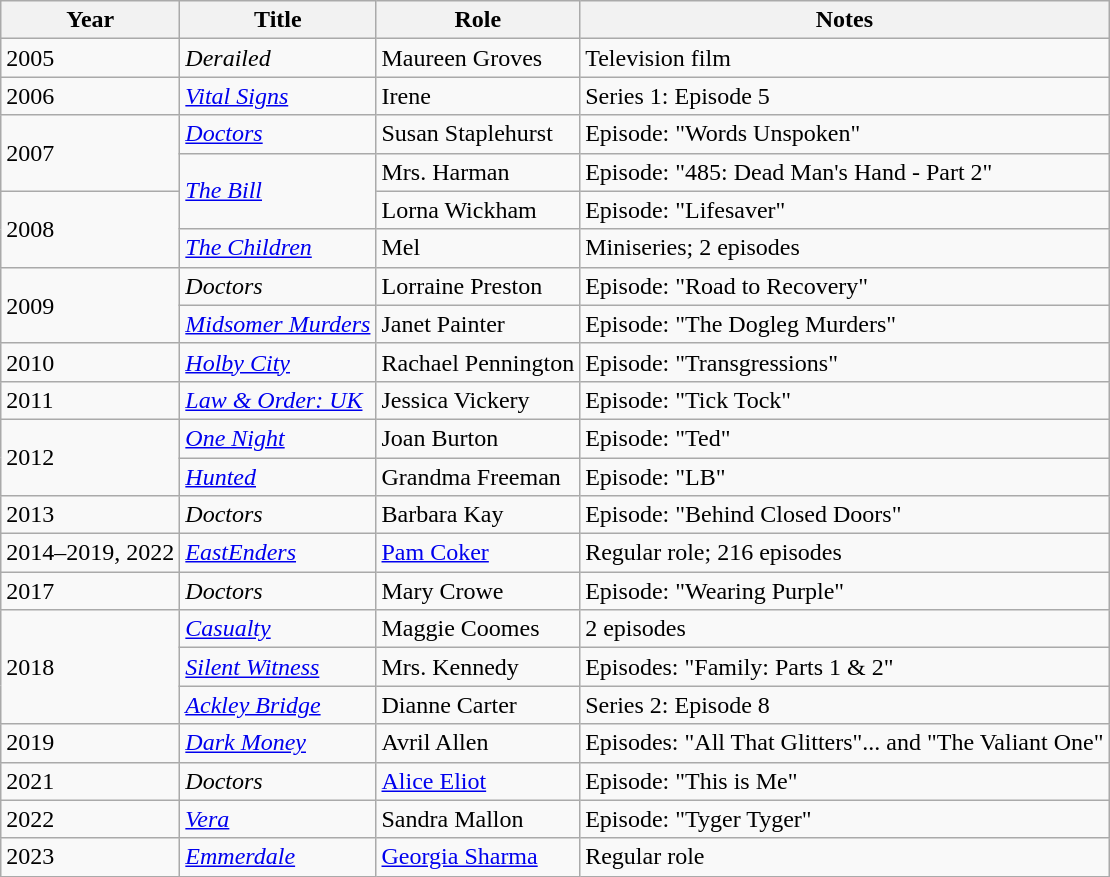<table class="wikitable sortable">
<tr>
<th>Year</th>
<th>Title</th>
<th>Role</th>
<th>Notes</th>
</tr>
<tr>
<td>2005</td>
<td><em>Derailed</em></td>
<td>Maureen Groves</td>
<td>Television film</td>
</tr>
<tr>
<td>2006</td>
<td><em><a href='#'>Vital Signs</a></em></td>
<td>Irene</td>
<td>Series 1: Episode 5</td>
</tr>
<tr>
<td rowspan="2">2007</td>
<td><em><a href='#'>Doctors</a></em></td>
<td>Susan Staplehurst</td>
<td>Episode: "Words Unspoken"</td>
</tr>
<tr>
<td rowspan="2"><em><a href='#'>The Bill</a></em></td>
<td>Mrs. Harman</td>
<td>Episode: "485: Dead Man's Hand - Part 2"</td>
</tr>
<tr>
<td rowspan="2">2008</td>
<td>Lorna Wickham</td>
<td>Episode: "Lifesaver"</td>
</tr>
<tr>
<td><em><a href='#'>The Children</a></em></td>
<td>Mel</td>
<td>Miniseries; 2 episodes</td>
</tr>
<tr>
<td rowspan="2">2009</td>
<td><em>Doctors</em></td>
<td>Lorraine Preston</td>
<td>Episode: "Road to Recovery"</td>
</tr>
<tr>
<td><em><a href='#'>Midsomer Murders</a></em></td>
<td>Janet Painter</td>
<td>Episode: "The Dogleg Murders"</td>
</tr>
<tr>
<td>2010</td>
<td><em><a href='#'>Holby City</a></em></td>
<td>Rachael Pennington</td>
<td>Episode: "Transgressions"</td>
</tr>
<tr>
<td>2011</td>
<td><em><a href='#'>Law & Order: UK</a></em></td>
<td>Jessica Vickery</td>
<td>Episode: "Tick Tock"</td>
</tr>
<tr>
<td rowspan="2">2012</td>
<td><em><a href='#'>One Night</a></em></td>
<td>Joan Burton</td>
<td>Episode: "Ted"</td>
</tr>
<tr>
<td><em><a href='#'>Hunted</a></em></td>
<td>Grandma Freeman</td>
<td>Episode: "LB"</td>
</tr>
<tr>
<td>2013</td>
<td><em>Doctors</em></td>
<td>Barbara Kay</td>
<td>Episode: "Behind Closed Doors"</td>
</tr>
<tr>
<td>2014–2019, 2022</td>
<td><em><a href='#'>EastEnders</a></em></td>
<td><a href='#'>Pam Coker</a></td>
<td>Regular role; 216 episodes</td>
</tr>
<tr>
<td>2017</td>
<td><em>Doctors</em></td>
<td>Mary Crowe</td>
<td>Episode: "Wearing Purple"</td>
</tr>
<tr>
<td rowspan="3">2018</td>
<td><em><a href='#'>Casualty</a></em></td>
<td>Maggie Coomes</td>
<td>2 episodes</td>
</tr>
<tr>
<td><em><a href='#'>Silent Witness</a></em></td>
<td>Mrs. Kennedy</td>
<td>Episodes: "Family: Parts 1 & 2"</td>
</tr>
<tr>
<td><em><a href='#'>Ackley Bridge</a></em></td>
<td>Dianne Carter</td>
<td>Series 2: Episode 8</td>
</tr>
<tr>
<td>2019</td>
<td><em><a href='#'>Dark Money</a></em></td>
<td>Avril Allen</td>
<td>Episodes: "All That Glitters"... and "The Valiant One"</td>
</tr>
<tr>
<td>2021</td>
<td><em>Doctors</em></td>
<td><a href='#'>Alice Eliot</a></td>
<td>Episode: "This is Me"</td>
</tr>
<tr>
<td>2022</td>
<td><em><a href='#'>Vera</a></em></td>
<td>Sandra Mallon</td>
<td>Episode: "Tyger Tyger"</td>
</tr>
<tr>
<td>2023</td>
<td><em><a href='#'>Emmerdale</a></em></td>
<td><a href='#'>Georgia Sharma</a></td>
<td>Regular role</td>
</tr>
</table>
